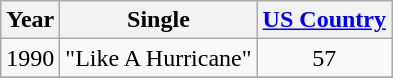<table class="wikitable" style="text-align:center;">
<tr>
<th>Year</th>
<th>Single</th>
<th><a href='#'>US Country</a></th>
</tr>
<tr>
<td>1990</td>
<td>"Like A Hurricane"</td>
<td>57</td>
</tr>
<tr>
</tr>
</table>
